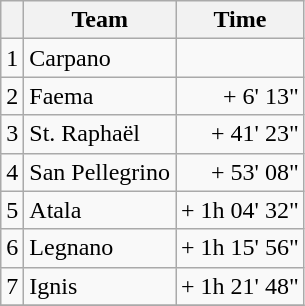<table class="wikitable">
<tr>
<th></th>
<th>Team</th>
<th>Time</th>
</tr>
<tr>
<td style="text-align:center">1</td>
<td>Carpano</td>
<td align="right"></td>
</tr>
<tr>
<td style="text-align:center">2</td>
<td>Faema</td>
<td align="right">+ 6' 13"</td>
</tr>
<tr>
<td style="text-align:center">3</td>
<td>St. Raphaël</td>
<td align="right">+ 41' 23"</td>
</tr>
<tr>
<td style="text-align:center">4</td>
<td>San Pellegrino</td>
<td align="right">+ 53' 08"</td>
</tr>
<tr>
<td style="text-align:center">5</td>
<td>Atala</td>
<td align="right">+ 1h 04' 32"</td>
</tr>
<tr>
<td style="text-align:center">6</td>
<td>Legnano</td>
<td align="right">+ 1h 15' 56"</td>
</tr>
<tr>
<td style="text-align:center">7</td>
<td>Ignis</td>
<td align="right">+ 1h 21' 48"</td>
</tr>
<tr>
</tr>
</table>
